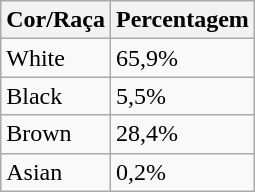<table class="wikitable">
<tr>
<th>Cor/Raça</th>
<th>Percentagem</th>
</tr>
<tr>
<td>White</td>
<td>65,9%</td>
</tr>
<tr>
<td>Black</td>
<td>5,5%</td>
</tr>
<tr>
<td>Brown</td>
<td>28,4%</td>
</tr>
<tr>
<td>Asian</td>
<td>0,2%</td>
</tr>
</table>
